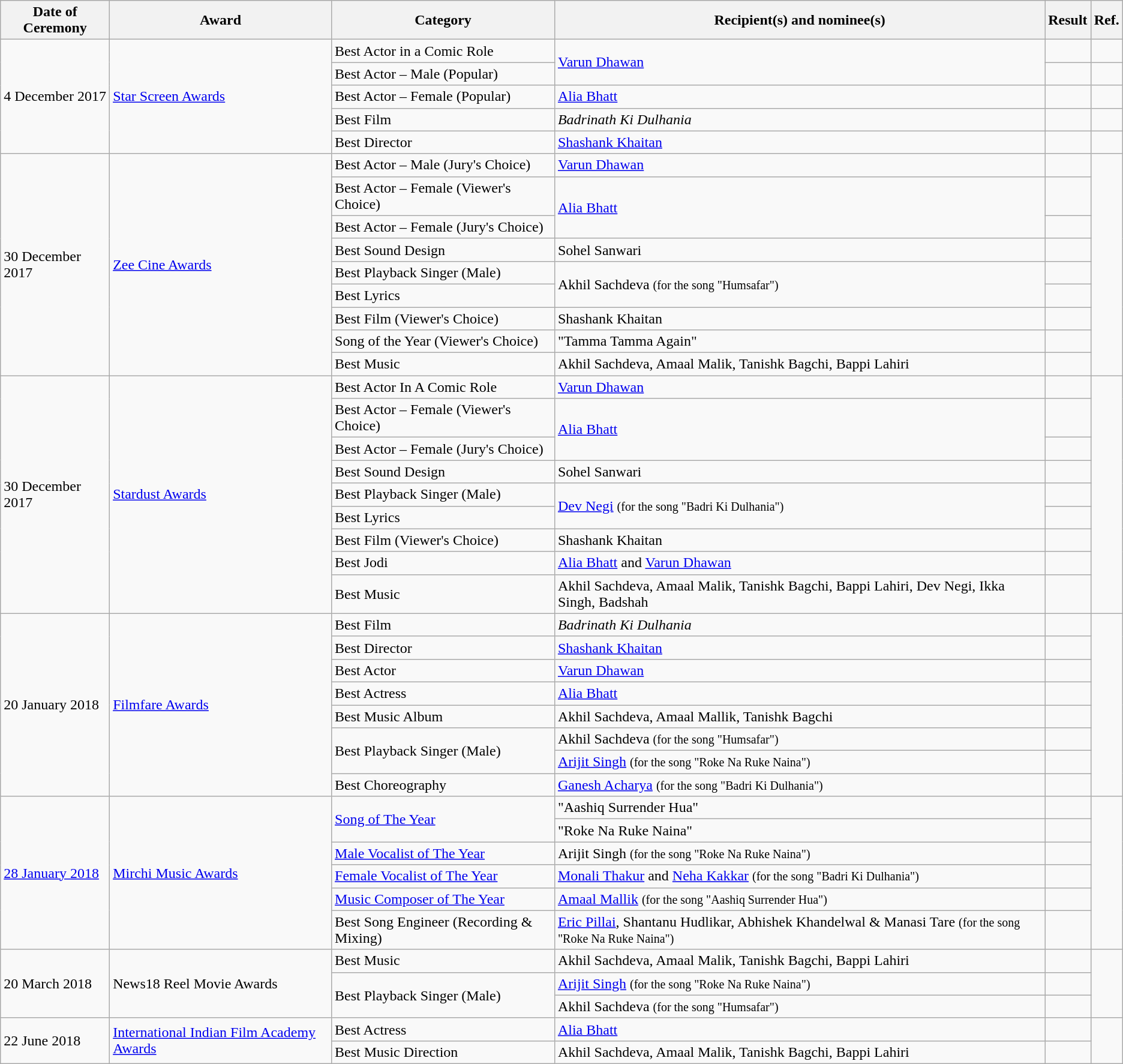<table class="wikitable sortable">
<tr>
<th>Date of Ceremony</th>
<th>Award</th>
<th>Category</th>
<th>Recipient(s) and nominee(s)</th>
<th>Result</th>
<th>Ref.</th>
</tr>
<tr>
<td rowspan="5">4 December 2017</td>
<td rowspan="5"><a href='#'>Star Screen Awards</a></td>
<td>Best Actor in a Comic Role</td>
<td rowspan="2"><a href='#'>Varun Dhawan</a></td>
<td></td>
<td></td>
</tr>
<tr>
<td>Best Actor – Male (Popular)</td>
<td></td>
<td></td>
</tr>
<tr>
<td>Best Actor – Female (Popular)</td>
<td><a href='#'>Alia Bhatt</a></td>
<td></td>
<td></td>
</tr>
<tr>
<td>Best Film</td>
<td><em>Badrinath Ki Dulhania</em></td>
<td></td>
<td></td>
</tr>
<tr>
<td>Best Director</td>
<td><a href='#'>Shashank Khaitan</a></td>
<td></td>
<td></td>
</tr>
<tr>
<td rowspan="9">30 December 2017</td>
<td rowspan="9"><a href='#'>Zee Cine Awards</a></td>
<td>Best Actor – Male (Jury's Choice)</td>
<td><a href='#'>Varun Dhawan</a></td>
<td></td>
<td rowspan="9"></td>
</tr>
<tr>
<td>Best Actor – Female (Viewer's Choice)</td>
<td rowspan="2"><a href='#'>Alia Bhatt</a></td>
<td></td>
</tr>
<tr>
<td>Best Actor – Female (Jury's Choice)</td>
<td></td>
</tr>
<tr>
<td>Best Sound Design</td>
<td>Sohel Sanwari</td>
<td></td>
</tr>
<tr>
<td>Best Playback Singer (Male)</td>
<td rowspan="2">Akhil Sachdeva <small>(for the song "Humsafar")</small></td>
<td></td>
</tr>
<tr>
<td>Best Lyrics</td>
<td></td>
</tr>
<tr>
<td>Best Film (Viewer's Choice)</td>
<td>Shashank Khaitan</td>
<td></td>
</tr>
<tr>
<td>Song of the Year (Viewer's Choice)</td>
<td>"Tamma Tamma Again"</td>
<td></td>
</tr>
<tr>
<td>Best Music</td>
<td>Akhil Sachdeva, Amaal Malik, Tanishk Bagchi, Bappi Lahiri</td>
<td></td>
</tr>
<tr>
<td rowspan="9">30 December 2017</td>
<td rowspan="9"><a href='#'>Stardust Awards</a></td>
<td>Best Actor In A Comic Role</td>
<td><a href='#'>Varun Dhawan</a></td>
<td></td>
<td rowspan="9"></td>
</tr>
<tr>
<td>Best Actor – Female (Viewer's Choice)</td>
<td rowspan="2"><a href='#'>Alia Bhatt</a></td>
<td></td>
</tr>
<tr>
<td>Best Actor – Female (Jury's Choice)</td>
<td></td>
</tr>
<tr>
<td>Best Sound Design</td>
<td>Sohel Sanwari</td>
<td></td>
</tr>
<tr>
<td>Best Playback Singer (Male)</td>
<td rowspan="2"><a href='#'>Dev Negi</a> <small>(for the song "Badri Ki Dulhania")</small></td>
<td></td>
</tr>
<tr>
<td>Best Lyrics</td>
<td></td>
</tr>
<tr>
<td>Best Film (Viewer's Choice)</td>
<td>Shashank Khaitan</td>
<td></td>
</tr>
<tr>
<td>Best Jodi</td>
<td><a href='#'>Alia Bhatt</a> and <a href='#'>Varun Dhawan</a></td>
<td></td>
</tr>
<tr>
<td>Best Music</td>
<td>Akhil Sachdeva, Amaal Malik, Tanishk Bagchi, Bappi Lahiri, Dev Negi, Ikka Singh, Badshah</td>
<td></td>
</tr>
<tr>
<td rowspan="8">20 January 2018</td>
<td rowspan="8"><a href='#'>Filmfare Awards</a></td>
<td>Best Film</td>
<td><em>Badrinath Ki Dulhania</em></td>
<td></td>
<td rowspan="8"></td>
</tr>
<tr>
<td>Best Director</td>
<td><a href='#'>Shashank Khaitan</a></td>
<td></td>
</tr>
<tr>
<td>Best Actor</td>
<td><a href='#'>Varun Dhawan</a></td>
<td></td>
</tr>
<tr>
<td>Best Actress</td>
<td><a href='#'>Alia Bhatt</a></td>
<td></td>
</tr>
<tr>
<td>Best Music Album</td>
<td>Akhil Sachdeva, Amaal Mallik, Tanishk Bagchi</td>
<td></td>
</tr>
<tr>
<td rowspan="2">Best Playback Singer (Male)</td>
<td>Akhil Sachdeva <small>(for the song "Humsafar")</small></td>
<td></td>
</tr>
<tr>
<td><a href='#'>Arijit Singh</a> <small>(for the song "Roke Na Ruke Naina")</small></td>
<td></td>
</tr>
<tr>
<td>Best Choreography</td>
<td><a href='#'>Ganesh Acharya</a> <small>(for the song "Badri Ki Dulhania")</small></td>
<td></td>
</tr>
<tr>
<td rowspan="6"><a href='#'>28 January 2018</a></td>
<td rowspan="6"><a href='#'>Mirchi Music Awards</a></td>
<td rowspan="2"><a href='#'>Song of The Year</a></td>
<td>"Aashiq Surrender Hua"</td>
<td></td>
<td rowspan="6"></td>
</tr>
<tr>
<td>"Roke Na Ruke Naina"</td>
<td></td>
</tr>
<tr>
<td><a href='#'>Male Vocalist of The Year</a></td>
<td>Arijit Singh <small>(for the song "Roke Na Ruke Naina")</small></td>
<td></td>
</tr>
<tr>
<td><a href='#'>Female Vocalist of The Year</a></td>
<td><a href='#'>Monali Thakur</a> and <a href='#'>Neha Kakkar</a> <small>(for the song "Badri Ki Dulhania")</small></td>
<td></td>
</tr>
<tr>
<td><a href='#'>Music Composer of The Year</a></td>
<td><a href='#'>Amaal Mallik</a> <small>(for the song "Aashiq Surrender Hua")</small></td>
<td></td>
</tr>
<tr>
<td>Best Song Engineer (Recording & Mixing)</td>
<td><a href='#'>Eric Pillai</a>, Shantanu Hudlikar, Abhishek Khandelwal & Manasi Tare <small>(for the song "Roke Na Ruke Naina")</small></td>
<td></td>
</tr>
<tr>
<td rowspan="3">20 March 2018</td>
<td rowspan="3">News18 Reel Movie Awards</td>
<td>Best Music</td>
<td>Akhil Sachdeva, Amaal Malik, Tanishk Bagchi, Bappi Lahiri</td>
<td></td>
<td rowspan="3"></td>
</tr>
<tr>
<td rowspan="2">Best Playback Singer (Male)</td>
<td><a href='#'>Arijit Singh</a> <small>(for the song "Roke Na Ruke Naina")</small></td>
<td></td>
</tr>
<tr>
<td>Akhil Sachdeva <small>(for the song "Humsafar")</small></td>
<td></td>
</tr>
<tr>
<td rowspan="2">22 June 2018</td>
<td rowspan="2"><a href='#'>International Indian Film Academy Awards</a></td>
<td>Best Actress</td>
<td><a href='#'>Alia Bhatt</a></td>
<td></td>
<td rowspan="2"></td>
</tr>
<tr>
<td>Best Music Direction</td>
<td>Akhil Sachdeva, Amaal Malik, Tanishk Bagchi, Bappi Lahiri</td>
<td></td>
</tr>
</table>
